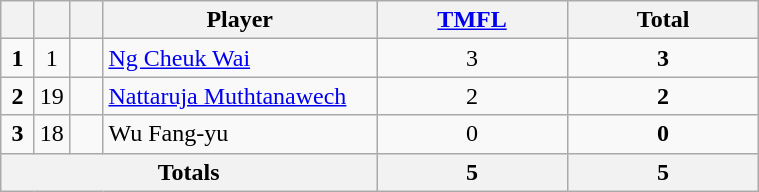<table class="wikitable" style="text-align:center">
<tr>
<th width=15></th>
<th width=15></th>
<th width=15></th>
<th width=175>Player</th>
<th width=120><a href='#'>TMFL</a></th>
<th width=120>Total</th>
</tr>
<tr>
<td><strong>1</strong></td>
<td>1</td>
<td></td>
<td align=left><a href='#'>Ng Cheuk Wai</a></td>
<td>3</td>
<td><strong>3</strong></td>
</tr>
<tr>
<td><strong>2</strong></td>
<td>19</td>
<td></td>
<td align=left><a href='#'>Nattaruja Muthtanawech</a></td>
<td>2</td>
<td><strong>2</strong></td>
</tr>
<tr>
<td><strong>3</strong></td>
<td>18</td>
<td></td>
<td align=left>Wu Fang-yu</td>
<td>0</td>
<td><strong>0</strong></td>
</tr>
<tr>
<th colspan=4><strong>Totals</strong></th>
<th><strong>5</strong></th>
<th><strong>5</strong></th>
</tr>
</table>
